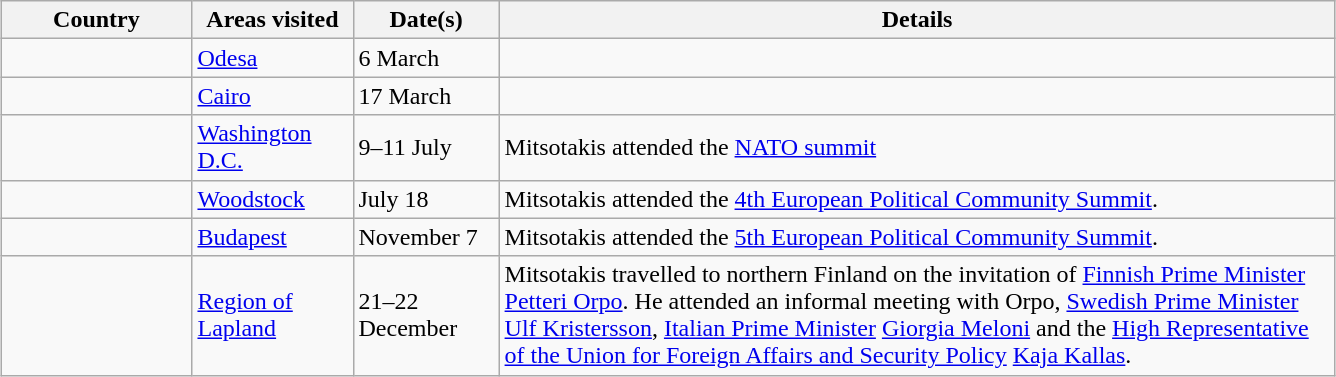<table class="wikitable sortable outercollapse" style="margin: 1em auto 1em auto">
<tr>
<th width="120">Country</th>
<th width="100">Areas visited</th>
<th width="90">Date(s)</th>
<th style="width:550px;" class="unsortable">Details</th>
</tr>
<tr>
<td></td>
<td><a href='#'>Odesa</a></td>
<td>6 March</td>
<td></td>
</tr>
<tr>
<td></td>
<td><a href='#'>Cairo</a></td>
<td>17 March</td>
<td></td>
</tr>
<tr>
<td></td>
<td><a href='#'>Washington D.C.</a></td>
<td>9–11 July</td>
<td>Mitsotakis attended the <a href='#'>NATO summit</a></td>
</tr>
<tr>
<td></td>
<td><a href='#'>Woodstock</a></td>
<td>July 18</td>
<td>Mitsotakis attended the <a href='#'>4th European Political Community Summit</a>.</td>
</tr>
<tr>
<td></td>
<td><a href='#'>Budapest</a></td>
<td>November 7</td>
<td>Mitsotakis attended the <a href='#'>5th European Political Community Summit</a>.</td>
</tr>
<tr>
<td></td>
<td><a href='#'>Region of Lapland</a></td>
<td>21–22 December</td>
<td>Mitsotakis travelled to northern Finland on the invitation of <a href='#'>Finnish Prime Minister</a> <a href='#'>Petteri Orpo</a>. He attended an informal meeting with Orpo, <a href='#'>Swedish Prime Minister</a> <a href='#'>Ulf Kristersson</a>, <a href='#'>Italian Prime Minister</a> <a href='#'>Giorgia Meloni</a> and the <a href='#'>High Representative of the Union for Foreign Affairs and Security Policy</a> <a href='#'>Kaja Kallas</a>.</td>
</tr>
</table>
